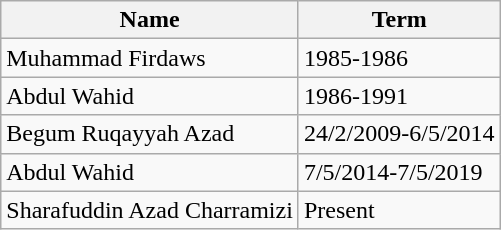<table class="wikitable">
<tr>
<th>Name</th>
<th>Term</th>
</tr>
<tr>
<td>Muhammad Firdaws</td>
<td>1985-1986</td>
</tr>
<tr>
<td>Abdul Wahid</td>
<td>1986-1991</td>
</tr>
<tr>
<td>Begum Ruqayyah Azad</td>
<td>24/2/2009-6/5/2014</td>
</tr>
<tr>
<td>Abdul Wahid</td>
<td>7/5/2014-7/5/2019</td>
</tr>
<tr>
<td>Sharafuddin Azad Charramizi</td>
<td>Present</td>
</tr>
</table>
